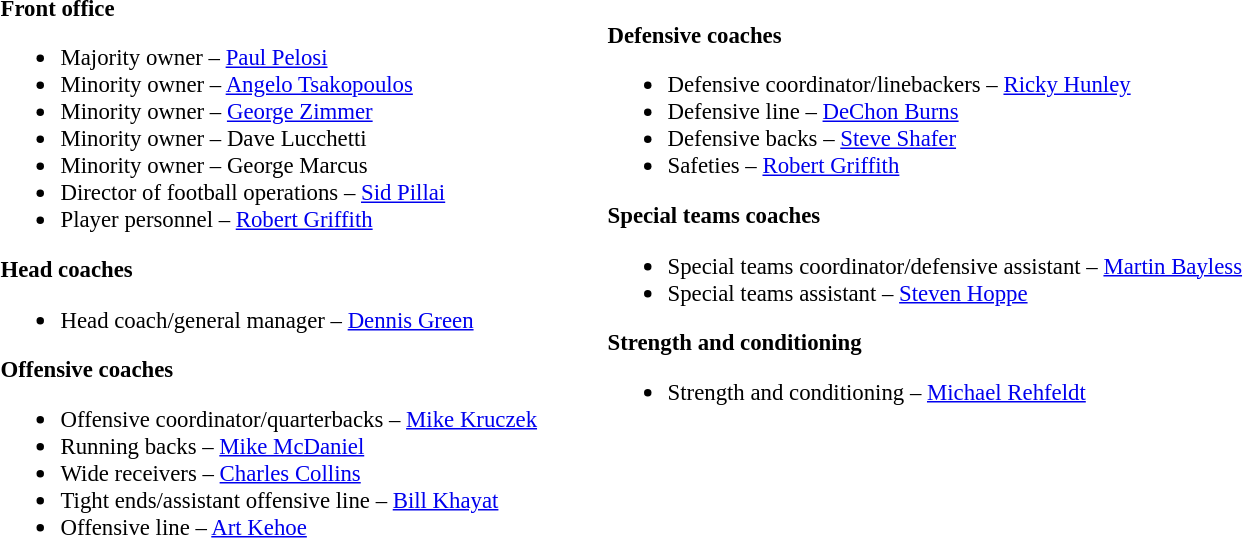<table class="toccolours" style="text-align: left;">
<tr>
<td style="font-size: 95%;" valign="top"><strong>Front office</strong><br><ul><li>Majority owner – <a href='#'>Paul Pelosi</a></li><li>Minority owner – <a href='#'>Angelo Tsakopoulos</a></li><li>Minority owner – <a href='#'>George Zimmer</a></li><li>Minority owner – Dave Lucchetti</li><li>Minority owner – George Marcus</li><li>Director of football operations – <a href='#'>Sid Pillai</a></li><li>Player personnel – <a href='#'>Robert Griffith</a></li></ul><strong>Head coaches</strong><ul><li>Head coach/general manager – <a href='#'>Dennis Green</a></li></ul><strong>Offensive coaches</strong><ul><li>Offensive coordinator/quarterbacks – <a href='#'>Mike Kruczek</a></li><li>Running backs – <a href='#'>Mike McDaniel</a></li><li>Wide receivers – <a href='#'>Charles Collins</a></li><li>Tight ends/assistant offensive line – <a href='#'>Bill Khayat</a></li><li>Offensive line – <a href='#'>Art Kehoe</a></li></ul></td>
<td width="35"> </td>
<td valign="top"></td>
<td style="font-size: 95%;" valign="top"><br><strong>Defensive coaches</strong><ul><li>Defensive coordinator/linebackers – <a href='#'>Ricky Hunley</a></li><li>Defensive line – <a href='#'>DeChon Burns</a></li><li>Defensive backs – <a href='#'>Steve Shafer</a></li><li>Safeties – <a href='#'>Robert Griffith</a></li></ul><strong>Special teams coaches</strong><ul><li>Special teams coordinator/defensive assistant – <a href='#'>Martin Bayless</a></li><li>Special teams assistant – <a href='#'>Steven Hoppe</a></li></ul><strong>Strength and conditioning</strong><ul><li>Strength and conditioning – <a href='#'>Michael Rehfeldt</a></li></ul></td>
</tr>
</table>
